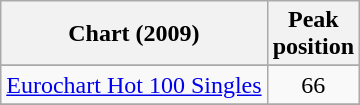<table class="wikitable sortable">
<tr>
<th align="center">Chart (2009)</th>
<th align="center">Peak<br>position</th>
</tr>
<tr>
</tr>
<tr>
<td align="left"><a href='#'>Eurochart Hot 100 Singles</a></td>
<td align="center">66</td>
</tr>
<tr>
</tr>
</table>
